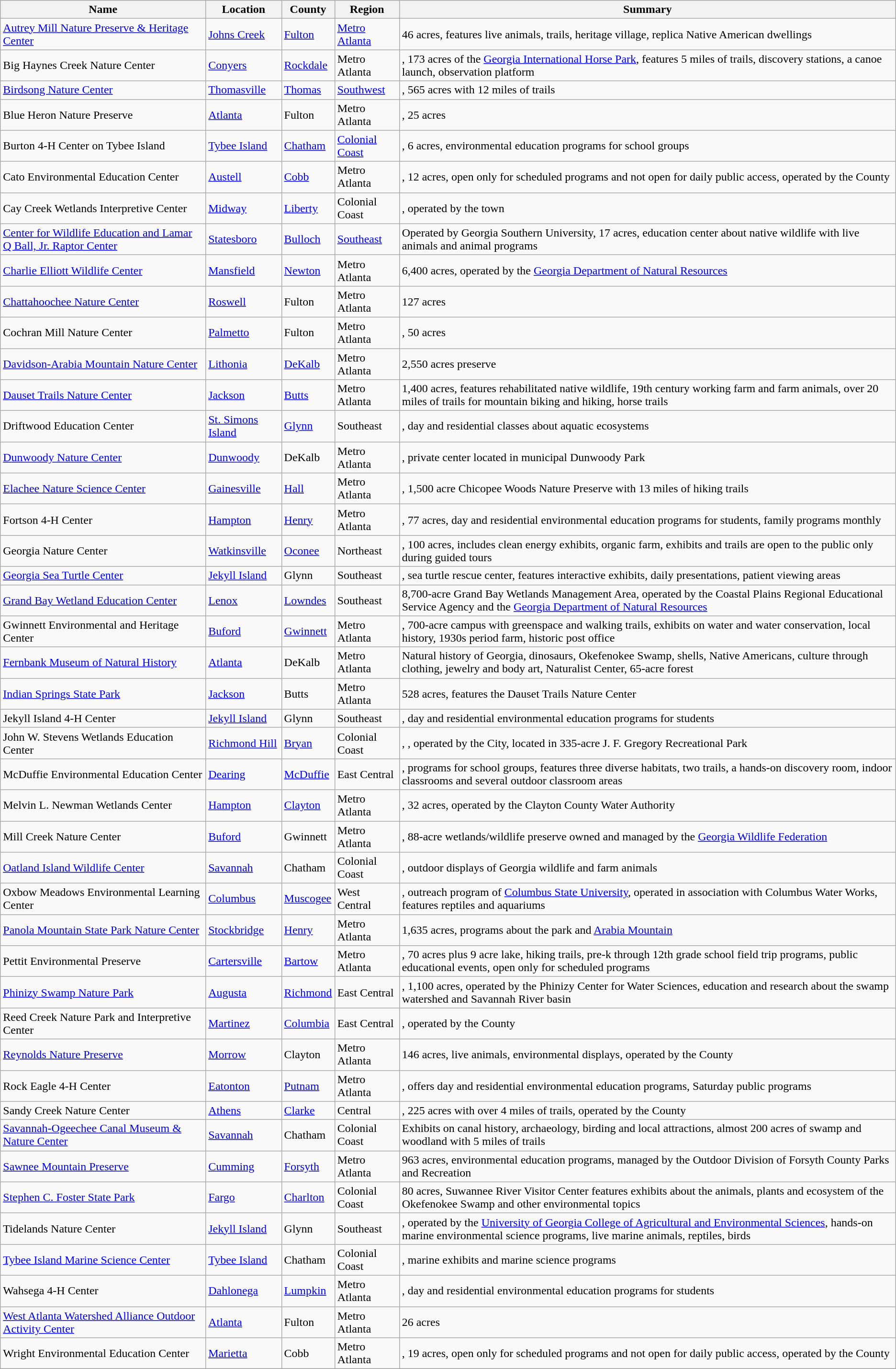<table class="wikitable sortable">
<tr>
<th>Name</th>
<th>Location</th>
<th>County</th>
<th>Region</th>
<th>Summary</th>
</tr>
<tr>
<td><a href='#'>Autrey Mill Nature Preserve & Heritage Center</a></td>
<td><a href='#'>Johns Creek</a></td>
<td><a href='#'>Fulton</a></td>
<td><a href='#'>Metro Atlanta</a></td>
<td>46 acres, features live animals, trails, heritage village, replica Native American dwellings</td>
</tr>
<tr>
<td>Big Haynes Creek Nature Center</td>
<td><a href='#'>Conyers</a></td>
<td><a href='#'>Rockdale</a></td>
<td>Metro Atlanta</td>
<td>, 173 acres of the <a href='#'>Georgia International Horse Park</a>, features 5 miles of trails, discovery stations, a canoe launch, observation platform</td>
</tr>
<tr>
<td><a href='#'>Birdsong Nature Center</a></td>
<td><a href='#'>Thomasville</a></td>
<td><a href='#'>Thomas</a></td>
<td><a href='#'>Southwest</a></td>
<td>, 565 acres with 12 miles of trails</td>
</tr>
<tr>
<td>Blue Heron Nature Preserve</td>
<td><a href='#'>Atlanta</a></td>
<td>Fulton</td>
<td>Metro Atlanta</td>
<td>, 25 acres</td>
</tr>
<tr>
<td>Burton 4-H Center on Tybee Island</td>
<td><a href='#'>Tybee Island</a></td>
<td><a href='#'>Chatham</a></td>
<td><a href='#'>Colonial Coast</a></td>
<td>, 6 acres, environmental education programs for school groups</td>
</tr>
<tr>
<td>Cato Environmental Education Center</td>
<td><a href='#'>Austell</a></td>
<td><a href='#'>Cobb</a></td>
<td>Metro Atlanta</td>
<td>, 12 acres, open only for scheduled programs and not open for daily public access, operated by the County</td>
</tr>
<tr>
<td>Cay Creek Wetlands Interpretive Center</td>
<td><a href='#'>Midway</a></td>
<td><a href='#'>Liberty</a></td>
<td>Colonial Coast</td>
<td>, operated by the town</td>
</tr>
<tr>
<td><a href='#'>Center for Wildlife Education and Lamar Q Ball, Jr. Raptor Center</a></td>
<td><a href='#'>Statesboro</a></td>
<td><a href='#'>Bulloch</a></td>
<td><a href='#'>Southeast</a></td>
<td>Operated by Georgia Southern University, 17 acres, education center about native wildlife with live animals and animal programs</td>
</tr>
<tr>
<td><a href='#'>Charlie Elliott Wildlife Center</a></td>
<td><a href='#'>Mansfield</a></td>
<td><a href='#'>Newton</a></td>
<td>Metro Atlanta</td>
<td>6,400 acres, operated by the <a href='#'>Georgia Department of Natural Resources</a></td>
</tr>
<tr>
<td><a href='#'>Chattahoochee Nature Center</a></td>
<td><a href='#'>Roswell</a></td>
<td>Fulton</td>
<td>Metro Atlanta</td>
<td>127 acres</td>
</tr>
<tr>
<td>Cochran Mill Nature Center</td>
<td><a href='#'>Palmetto</a></td>
<td>Fulton</td>
<td>Metro Atlanta</td>
<td>, 50 acres</td>
</tr>
<tr>
<td><a href='#'>Davidson-Arabia Mountain Nature Center</a></td>
<td><a href='#'>Lithonia</a></td>
<td><a href='#'>DeKalb</a></td>
<td>Metro Atlanta</td>
<td>2,550 acres preserve</td>
</tr>
<tr>
<td><a href='#'>Dauset Trails Nature Center</a></td>
<td><a href='#'>Jackson</a></td>
<td><a href='#'>Butts</a></td>
<td>Metro Atlanta</td>
<td>1,400 acres, features rehabilitated native wildlife, 19th century working farm and farm animals, over 20 miles of trails for mountain biking and hiking, horse trails</td>
</tr>
<tr>
<td>Driftwood Education Center</td>
<td><a href='#'>St. Simons Island</a></td>
<td><a href='#'>Glynn</a></td>
<td>Southeast</td>
<td>, day and residential classes about aquatic ecosystems</td>
</tr>
<tr>
<td><a href='#'>Dunwoody Nature Center</a></td>
<td><a href='#'>Dunwoody</a></td>
<td>DeKalb</td>
<td>Metro Atlanta</td>
<td>, private center located in municipal Dunwoody Park</td>
</tr>
<tr>
<td><a href='#'>Elachee Nature Science Center</a></td>
<td><a href='#'>Gainesville</a></td>
<td><a href='#'>Hall</a></td>
<td>Metro Atlanta</td>
<td>, 1,500 acre Chicopee Woods Nature Preserve with 13 miles of hiking trails</td>
</tr>
<tr>
<td>Fortson 4-H Center</td>
<td><a href='#'>Hampton</a></td>
<td><a href='#'>Henry</a></td>
<td>Metro Atlanta</td>
<td>, 77 acres, day and residential environmental education programs for students, family programs monthly</td>
</tr>
<tr>
<td>Georgia Nature Center</td>
<td><a href='#'>Watkinsville</a></td>
<td><a href='#'>Oconee</a></td>
<td>Northeast</td>
<td>, 100 acres, includes clean energy exhibits, organic farm, exhibits and trails are open to the public only during guided tours</td>
</tr>
<tr>
<td><a href='#'>Georgia Sea Turtle Center</a></td>
<td><a href='#'>Jekyll Island</a></td>
<td>Glynn</td>
<td>Southeast</td>
<td>, sea turtle rescue center, features interactive exhibits, daily presentations, patient viewing areas</td>
</tr>
<tr>
<td><a href='#'>Grand Bay Wetland Education Center</a></td>
<td><a href='#'>Lenox</a></td>
<td><a href='#'>Lowndes</a></td>
<td>Southeast</td>
<td>8,700-acre Grand Bay Wetlands Management Area, operated by the Coastal Plains Regional Educational Service Agency and the <a href='#'>Georgia Department of Natural Resources</a></td>
</tr>
<tr>
<td>Gwinnett Environmental and Heritage Center</td>
<td><a href='#'>Buford</a></td>
<td><a href='#'>Gwinnett</a></td>
<td>Metro Atlanta</td>
<td>,  700-acre campus with greenspace and walking trails, exhibits on water and water conservation, local history, 1930s period farm, historic post office</td>
</tr>
<tr>
<td><a href='#'>Fernbank Museum of Natural History</a></td>
<td><a href='#'>Atlanta</a></td>
<td>DeKalb</td>
<td>Metro Atlanta</td>
<td>Natural history of Georgia, dinosaurs, Okefenokee Swamp, shells, Native Americans, culture through clothing, jewelry and body art, Naturalist Center, 65-acre forest</td>
</tr>
<tr>
<td><a href='#'>Indian Springs State Park</a></td>
<td><a href='#'>Jackson</a></td>
<td>Butts</td>
<td>Metro Atlanta</td>
<td>528 acres, features the Dauset Trails Nature Center</td>
</tr>
<tr>
<td>Jekyll Island 4-H Center</td>
<td><a href='#'>Jekyll Island</a></td>
<td>Glynn</td>
<td>Southeast</td>
<td>, day and residential environmental education programs for students</td>
</tr>
<tr>
<td>John W. Stevens Wetlands Education Center</td>
<td><a href='#'>Richmond Hill</a></td>
<td><a href='#'>Bryan</a></td>
<td>Colonial Coast</td>
<td>, , operated by the City, located in 335-acre J. F. Gregory Recreational Park</td>
</tr>
<tr>
<td>McDuffie Environmental Education Center</td>
<td><a href='#'>Dearing</a></td>
<td><a href='#'>McDuffie</a></td>
<td>East Central</td>
<td>, programs for school groups, features three diverse habitats, two trails, a hands-on discovery room, indoor classrooms and several outdoor classroom areas</td>
</tr>
<tr>
<td>Melvin L. Newman Wetlands Center</td>
<td><a href='#'>Hampton</a></td>
<td><a href='#'>Clayton</a></td>
<td>Metro Atlanta</td>
<td>, 32 acres, operated by the Clayton County Water Authority</td>
</tr>
<tr>
<td>Mill Creek Nature Center</td>
<td><a href='#'>Buford</a></td>
<td>Gwinnett</td>
<td>Metro Atlanta</td>
<td>, 88-acre wetlands/wildlife preserve owned and managed by the <a href='#'>Georgia Wildlife Federation</a></td>
</tr>
<tr>
<td><a href='#'>Oatland Island Wildlife Center</a></td>
<td><a href='#'>Savannah</a></td>
<td>Chatham</td>
<td>Colonial Coast</td>
<td>, outdoor displays of Georgia wildlife and farm animals</td>
</tr>
<tr>
<td>Oxbow Meadows Environmental Learning Center</td>
<td><a href='#'>Columbus</a></td>
<td><a href='#'>Muscogee</a></td>
<td>West Central</td>
<td>, outreach program of <a href='#'>Columbus State University</a>, operated in association with Columbus Water Works, features reptiles and aquariums</td>
</tr>
<tr>
<td><a href='#'>Panola Mountain State Park Nature Center</a></td>
<td><a href='#'>Stockbridge</a></td>
<td><a href='#'>Henry</a></td>
<td>Metro Atlanta</td>
<td>1,635 acres, programs about the park and <a href='#'>Arabia Mountain</a></td>
</tr>
<tr>
<td>Pettit Environmental Preserve</td>
<td><a href='#'>Cartersville</a></td>
<td><a href='#'>Bartow</a></td>
<td>Metro Atlanta</td>
<td>, 70 acres plus 9 acre lake, hiking trails, pre-k through 12th grade school field trip programs, public educational events, open only for scheduled programs</td>
</tr>
<tr>
<td><a href='#'>Phinizy Swamp Nature Park</a></td>
<td><a href='#'>Augusta</a></td>
<td><a href='#'>Richmond</a></td>
<td>East Central</td>
<td>, 1,100 acres, operated by the Phinizy Center for Water Sciences, education and research about the swamp watershed and Savannah River basin</td>
</tr>
<tr>
<td>Reed Creek Nature Park and Interpretive Center</td>
<td><a href='#'>Martinez</a></td>
<td><a href='#'>Columbia</a></td>
<td>East Central</td>
<td>, operated by the County</td>
</tr>
<tr>
<td><a href='#'>Reynolds Nature Preserve</a></td>
<td><a href='#'>Morrow</a></td>
<td>Clayton</td>
<td>Metro Atlanta</td>
<td>146 acres, live animals, environmental displays, operated by the County</td>
</tr>
<tr>
<td>Rock Eagle 4-H Center</td>
<td><a href='#'>Eatonton</a></td>
<td><a href='#'>Putnam</a></td>
<td>Metro Atlanta</td>
<td>, offers day and residential environmental education programs, Saturday public programs</td>
</tr>
<tr>
<td>Sandy Creek Nature Center</td>
<td><a href='#'>Athens</a></td>
<td><a href='#'>Clarke</a></td>
<td>Central</td>
<td>, 225 acres with over 4 miles of trails, operated by the County</td>
</tr>
<tr>
<td><a href='#'>Savannah-Ogeechee Canal Museum & Nature Center</a></td>
<td><a href='#'>Savannah</a></td>
<td>Chatham</td>
<td>Colonial Coast</td>
<td>Exhibits on canal history, archaeology, birding and local attractions, almost 200 acres of swamp and woodland with 5 miles of trails</td>
</tr>
<tr>
<td><a href='#'>Sawnee Mountain Preserve</a></td>
<td><a href='#'>Cumming</a></td>
<td><a href='#'>Forsyth</a></td>
<td>Metro Atlanta</td>
<td>963 acres, environmental education programs, managed by the Outdoor Division of Forsyth County Parks and Recreation</td>
</tr>
<tr>
<td><a href='#'>Stephen C. Foster State Park</a></td>
<td><a href='#'>Fargo</a></td>
<td><a href='#'>Charlton</a></td>
<td>Colonial Coast</td>
<td>80 acres, Suwannee River Visitor Center features exhibits about the animals, plants and ecosystem of the Okefenokee Swamp and other environmental topics</td>
</tr>
<tr>
<td>Tidelands Nature Center</td>
<td><a href='#'>Jekyll Island</a></td>
<td>Glynn</td>
<td>Southeast</td>
<td>, operated by the <a href='#'>University of Georgia College of Agricultural and Environmental Sciences</a>, hands-on marine environmental science programs, live marine animals, reptiles, birds</td>
</tr>
<tr>
<td><a href='#'>Tybee Island Marine Science Center</a></td>
<td><a href='#'>Tybee Island</a></td>
<td>Chatham</td>
<td>Colonial Coast</td>
<td>, marine exhibits and marine science programs</td>
</tr>
<tr>
<td>Wahsega 4-H Center</td>
<td><a href='#'>Dahlonega</a></td>
<td><a href='#'>Lumpkin</a></td>
<td>Metro Atlanta</td>
<td>, day and residential environmental education programs for students</td>
</tr>
<tr>
<td><a href='#'>West Atlanta Watershed Alliance Outdoor Activity Center</a></td>
<td><a href='#'>Atlanta</a></td>
<td>Fulton</td>
<td>Metro Atlanta</td>
<td>26 acres</td>
</tr>
<tr>
<td>Wright Environmental Education Center</td>
<td><a href='#'>Marietta</a></td>
<td>Cobb</td>
<td>Metro Atlanta</td>
<td>, 19 acres, open only for scheduled programs and not open for daily public access, operated by the County</td>
</tr>
<tr>
</tr>
</table>
